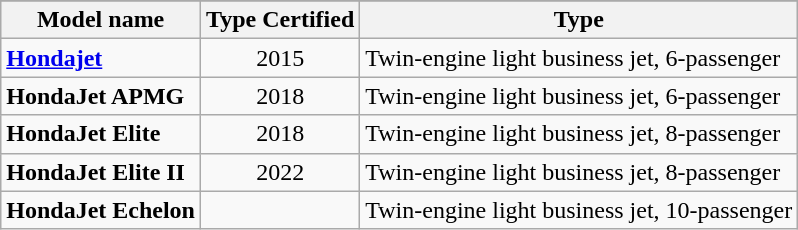<table class="wikitable sortable">
<tr>
</tr>
<tr style="background:#efefef;">
<th>Model name</th>
<th>Type Certified</th>
<th>Type</th>
</tr>
<tr>
<td align=left><strong><a href='#'>Hondajet</a></strong></td>
<td align=center>2015</td>
<td align=left>Twin-engine light business jet, 6-passenger</td>
</tr>
<tr>
<td align=left><strong>HondaJet APMG</strong></td>
<td align=center>2018</td>
<td align=left>Twin-engine light business jet, 6-passenger</td>
</tr>
<tr>
<td align=left><strong>HondaJet Elite</strong></td>
<td align=center>2018</td>
<td align=left>Twin-engine light business jet, 8-passenger</td>
</tr>
<tr>
<td align=left><strong>HondaJet Elite II</strong></td>
<td align=center>2022</td>
<td align=left>Twin-engine light business jet, 8-passenger</td>
</tr>
<tr>
<td align=left><strong>HondaJet Echelon</strong></td>
<td align=center></td>
<td align=left>Twin-engine light business jet, 10-passenger</td>
</tr>
</table>
